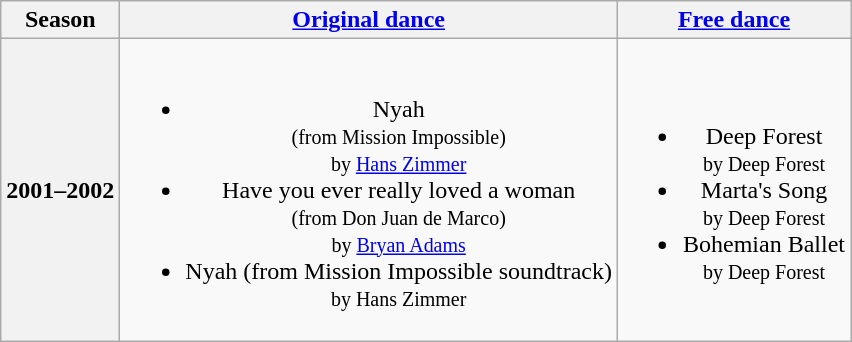<table class=wikitable style=text-align:center>
<tr>
<th>Season</th>
<th><a href='#'>Original dance</a></th>
<th><a href='#'>Free dance</a></th>
</tr>
<tr>
<th>2001–2002 <br></th>
<td><br><ul><li>Nyah <br><small> (from Mission Impossible) <br> by <a href='#'>Hans Zimmer</a> </small></li><li>Have you ever really loved a woman <br><small> (from Don Juan de Marco) <br> by <a href='#'>Bryan Adams</a> </small></li><li>Nyah (from Mission Impossible soundtrack) <br><small> by Hans Zimmer </small></li></ul></td>
<td><br><ul><li>Deep Forest <br><small> by Deep Forest </small></li><li>Marta's Song <br><small> by Deep Forest </small></li><li>Bohemian Ballet <br><small> by Deep Forest </small></li></ul></td>
</tr>
</table>
